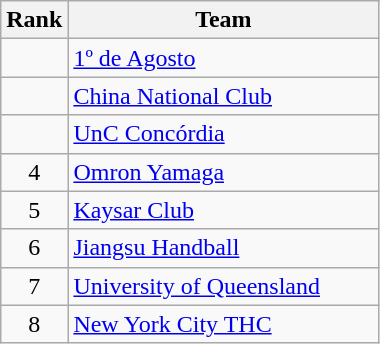<table class="wikitable">
<tr>
<th>Rank</th>
<th width=200>Team</th>
</tr>
<tr>
<td align=center></td>
<td> <a href='#'>1º de Agosto</a></td>
</tr>
<tr>
<td align=center></td>
<td> <a href='#'>China National Club</a></td>
</tr>
<tr>
<td align=center></td>
<td> <a href='#'>UnC Concórdia</a></td>
</tr>
<tr>
<td align=center>4</td>
<td> <a href='#'>Omron Yamaga</a></td>
</tr>
<tr>
<td align=center>5</td>
<td> <a href='#'>Kaysar Club</a></td>
</tr>
<tr>
<td align=center>6</td>
<td> <a href='#'>Jiangsu Handball</a></td>
</tr>
<tr>
<td align=center>7</td>
<td> <a href='#'>University of Queensland</a></td>
</tr>
<tr>
<td align=center>8</td>
<td> <a href='#'>New York City THC</a></td>
</tr>
</table>
